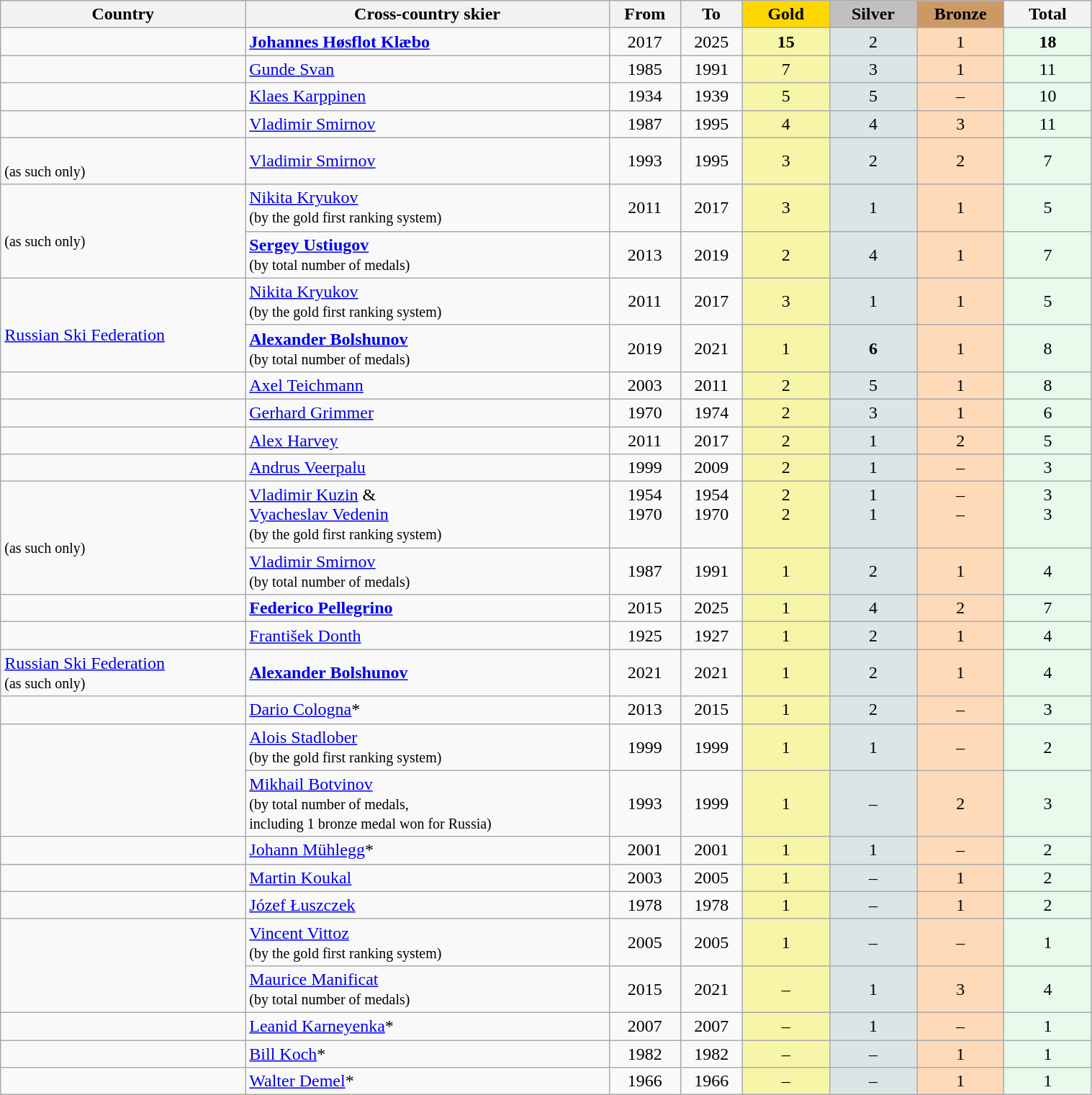<table class="wikitable plainrowheaders" width=80% style="text-align:center;">
<tr style="background-color:#EDEDED;">
<th class="hintergrundfarbe5">Country</th>
<th class="hintergrundfarbe5">Cross-country skier</th>
<th class="hintergrundfarbe5">From</th>
<th class="hintergrundfarbe5">To</th>
<th style="background:    gold; width:8%">Gold</th>
<th style="background:  silver; width:8%">Silver</th>
<th style="background: #CC9966; width:8%">Bronze</th>
<th class="hintergrundfarbe5" style="width:8%">Total</th>
</tr>
<tr>
<td align="left"></td>
<td align="left"><strong><a href='#'>Johannes Høsflot Klæbo</a></strong></td>
<td>2017</td>
<td>2025</td>
<td bgcolor="#F7F6A8"><strong>15</strong></td>
<td bgcolor="#DCE5E5">2</td>
<td bgcolor="#FFDAB9">1</td>
<td bgcolor="#E7FAEC"><strong>18</strong></td>
</tr>
<tr align="center">
<td align="left"></td>
<td align="left"><a href='#'>Gunde Svan</a></td>
<td>1985</td>
<td>1991</td>
<td bgcolor="#F7F6A8">7</td>
<td bgcolor="#DCE5E5">3</td>
<td bgcolor="#FFDAB9">1</td>
<td bgcolor="#E7FAEC">11</td>
</tr>
<tr align="center">
<td align="left"></td>
<td align="left"><a href='#'>Klaes Karppinen</a></td>
<td>1934</td>
<td>1939</td>
<td bgcolor="#F7F6A8">5</td>
<td bgcolor="#DCE5E5">5</td>
<td bgcolor="#FFDAB9">–</td>
<td bgcolor="#E7FAEC">10</td>
</tr>
<tr align="center">
<td align="left"> <br> </td>
<td align="left"><a href='#'>Vladimir Smirnov</a></td>
<td>1987</td>
<td>1995</td>
<td bgcolor="#F7F6A8">4</td>
<td bgcolor="#DCE5E5">4</td>
<td bgcolor="#FFDAB9">3</td>
<td bgcolor="#E7FAEC">11</td>
</tr>
<tr align="center">
<td align="left"> <br><small>(as such only)</small></td>
<td align="left"><a href='#'>Vladimir Smirnov</a></td>
<td>1993</td>
<td>1995</td>
<td bgcolor="#F7F6A8">3</td>
<td bgcolor="#DCE5E5">2</td>
<td bgcolor="#FFDAB9">2</td>
<td bgcolor="#E7FAEC">7</td>
</tr>
<tr align="center">
<td rowspan=2 align="left"><br><small>(as such only)</small></td>
<td align="left"><a href='#'>Nikita Kryukov</a><br><small>(by the gold first ranking system)</small></td>
<td>2011</td>
<td>2017</td>
<td bgcolor="#F7F6A8">3</td>
<td bgcolor="#DCE5E5">1</td>
<td bgcolor="#FFDAB9">1</td>
<td bgcolor="#E7FAEC">5</td>
</tr>
<tr align="center">
<td align="left"><strong><a href='#'>Sergey Ustiugov</a></strong><br><small>(by total number of medals)</small></td>
<td>2013</td>
<td>2019</td>
<td bgcolor="#F7F6A8">2</td>
<td bgcolor="#DCE5E5">4</td>
<td bgcolor="#FFDAB9">1</td>
<td bgcolor="#E7FAEC">7</td>
</tr>
<tr align="center">
<td rowspan=2 align="left"><br> <a href='#'>Russian Ski Federation</a></td>
<td align="left"><a href='#'>Nikita Kryukov</a><br><small>(by the gold first ranking system)</small></td>
<td>2011</td>
<td>2017</td>
<td bgcolor="#F7F6A8">3</td>
<td bgcolor="#DCE5E5">1</td>
<td bgcolor="#FFDAB9">1</td>
<td bgcolor="#E7FAEC">5</td>
</tr>
<tr align="center">
<td align="left"><strong><a href='#'>Alexander Bolshunov</a></strong><br><small>(by total number of medals)</small></td>
<td>2019</td>
<td>2021</td>
<td bgcolor="#F7F6A8">1</td>
<td bgcolor="#DCE5E5"><strong>6</strong></td>
<td bgcolor="#FFDAB9">1</td>
<td bgcolor="#E7FAEC">8</td>
</tr>
<tr align="center">
<td align="left"></td>
<td align="left"><a href='#'>Axel Teichmann</a></td>
<td>2003</td>
<td>2011</td>
<td bgcolor="#F7F6A8">2</td>
<td bgcolor="#DCE5E5">5</td>
<td bgcolor="#FFDAB9">1</td>
<td bgcolor="#E7FAEC">8</td>
</tr>
<tr align="center">
<td align="left"></td>
<td align="left"><a href='#'>Gerhard Grimmer</a></td>
<td>1970</td>
<td>1974</td>
<td bgcolor="#F7F6A8">2</td>
<td bgcolor="#DCE5E5">3</td>
<td bgcolor="#FFDAB9">1</td>
<td bgcolor="#E7FAEC">6</td>
</tr>
<tr align="center">
<td align="left"></td>
<td align="left"><a href='#'>Alex Harvey</a></td>
<td>2011</td>
<td>2017</td>
<td bgcolor="#F7F6A8">2</td>
<td bgcolor="#DCE5E5">1</td>
<td bgcolor="#FFDAB9">2</td>
<td bgcolor="#E7FAEC">5</td>
</tr>
<tr align="center">
<td align="left"></td>
<td align="left"><a href='#'>Andrus Veerpalu</a></td>
<td>1999</td>
<td>2009</td>
<td bgcolor="#F7F6A8">2</td>
<td bgcolor="#DCE5E5">1</td>
<td bgcolor="#FFDAB9">–</td>
<td bgcolor="#E7FAEC">3</td>
</tr>
<tr align="center">
<td rowspan=2 align="left"> <br><small>(as such only)</small></td>
<td align="left" valign="top"><a href='#'>Vladimir Kuzin</a> &<br><a href='#'>Vyacheslav Vedenin</a><br><small>(by the gold first ranking system)</small></td>
<td align="center" valign="top">1954<br>1970<br><br></td>
<td align="center" valign="top">1954<br>1970<br><br></td>
<td bgcolor="#F7F6A8" align="center" valign="top">2<br>2<br></td>
<td bgcolor="#DCE5E5" align="center" valign="top">1<br>1<br></td>
<td bgcolor="#FFDAB9" align="center" valign="top">–<br>–<br></td>
<td bgcolor="#E7FAEC" align="center" valign="top">3<br>3<br></td>
</tr>
<tr align="center">
<td align="left"><a href='#'>Vladimir Smirnov</a><br><small>(by total number of medals)</small></td>
<td>1987</td>
<td>1991</td>
<td bgcolor="#F7F6A8">1</td>
<td bgcolor="#DCE5E5">2</td>
<td bgcolor="#FFDAB9">1</td>
<td bgcolor="#E7FAEC">4</td>
</tr>
<tr align="center">
<td align="left"></td>
<td align="left"><strong><a href='#'>Federico Pellegrino</a></strong></td>
<td>2015</td>
<td>2025</td>
<td bgcolor="#F7F6A8">1</td>
<td bgcolor="#DCE5E5">4</td>
<td bgcolor="#FFDAB9">2</td>
<td bgcolor="#E7FAEC">7</td>
</tr>
<tr align="center">
<td align="left"></td>
<td align="left"><a href='#'>František Donth</a></td>
<td>1925</td>
<td>1927</td>
<td bgcolor="#F7F6A8">1</td>
<td bgcolor="#DCE5E5">2</td>
<td bgcolor="#FFDAB9">1</td>
<td bgcolor="#E7FAEC">4</td>
</tr>
<tr align="center">
<td align="left"> <a href='#'>Russian Ski Federation</a><br><small>(as such only)</small></td>
<td align="left"><strong><a href='#'>Alexander Bolshunov</a></strong></td>
<td>2021</td>
<td>2021</td>
<td bgcolor="#F7F6A8">1</td>
<td bgcolor="#DCE5E5">2</td>
<td bgcolor="#FFDAB9">1</td>
<td bgcolor="#E7FAEC">4</td>
</tr>
<tr align="center">
<td align="left"></td>
<td align="left"><a href='#'>Dario Cologna</a>*</td>
<td>2013</td>
<td>2015</td>
<td bgcolor="#F7F6A8">1</td>
<td bgcolor="#DCE5E5">2</td>
<td bgcolor="#FFDAB9">–</td>
<td bgcolor="#E7FAEC">3</td>
</tr>
<tr align="center">
<td rowspan=2 align="left"></td>
<td align="left"><a href='#'>Alois Stadlober</a><br><small>(by the gold first ranking system)</small></td>
<td>1999</td>
<td>1999</td>
<td bgcolor="#F7F6A8">1</td>
<td bgcolor="#DCE5E5">1</td>
<td bgcolor="#FFDAB9">–</td>
<td bgcolor="#E7FAEC">2</td>
</tr>
<tr align="center">
<td align="left"><a href='#'>Mikhail Botvinov</a><br><small>(by total number of medals,<br> including 1 bronze medal won for Russia)</small></td>
<td>1993</td>
<td>1999</td>
<td bgcolor="#F7F6A8">1</td>
<td bgcolor="#DCE5E5">–</td>
<td bgcolor="#FFDAB9">2</td>
<td bgcolor="#E7FAEC">3</td>
</tr>
<tr align="center">
<td align="left"></td>
<td align="left"><a href='#'>Johann Mühlegg</a>*</td>
<td>2001</td>
<td>2001</td>
<td bgcolor="#F7F6A8">1</td>
<td bgcolor="#DCE5E5">1</td>
<td bgcolor="#FFDAB9">–</td>
<td bgcolor="#E7FAEC">2</td>
</tr>
<tr align="center">
<td align="left"></td>
<td align="left"><a href='#'>Martin Koukal</a></td>
<td>2003</td>
<td>2005</td>
<td bgcolor="#F7F6A8">1</td>
<td bgcolor="#DCE5E5">–</td>
<td bgcolor="#FFDAB9">1</td>
<td bgcolor="#E7FAEC">2</td>
</tr>
<tr align="center">
<td align="left"></td>
<td align="left"><a href='#'>Józef Łuszczek</a></td>
<td>1978</td>
<td>1978</td>
<td bgcolor="#F7F6A8">1</td>
<td bgcolor="#DCE5E5">–</td>
<td bgcolor="#FFDAB9">1</td>
<td bgcolor="#E7FAEC">2</td>
</tr>
<tr align="center">
<td rowspan=2 align="left"></td>
<td align="left"><a href='#'>Vincent Vittoz</a><br><small>(by the gold first ranking system)</small></td>
<td>2005</td>
<td>2005</td>
<td bgcolor="#F7F6A8">1</td>
<td bgcolor="#DCE5E5">–</td>
<td bgcolor="#FFDAB9">–</td>
<td bgcolor="#E7FAEC">1</td>
</tr>
<tr align="center">
<td align="left"><a href='#'>Maurice Manificat</a><br><small>(by total number of medals)</small></td>
<td>2015</td>
<td>2021</td>
<td bgcolor="#F7F6A8">–</td>
<td bgcolor="#DCE5E5">1</td>
<td bgcolor="#FFDAB9">3</td>
<td bgcolor="#E7FAEC">4</td>
</tr>
<tr align="center">
<td align="left"></td>
<td align="left"><a href='#'>Leanid Karneyenka</a>*</td>
<td>2007</td>
<td>2007</td>
<td bgcolor="#F7F6A8">–</td>
<td bgcolor="#DCE5E5">1</td>
<td bgcolor="#FFDAB9">–</td>
<td bgcolor="#E7FAEC">1</td>
</tr>
<tr align="center">
<td align="left"></td>
<td align="left"><a href='#'>Bill Koch</a>*</td>
<td>1982</td>
<td>1982</td>
<td bgcolor="#F7F6A8">–</td>
<td bgcolor="#DCE5E5">–</td>
<td bgcolor="#FFDAB9">1</td>
<td bgcolor="#E7FAEC">1</td>
</tr>
<tr align="center">
<td align="left"></td>
<td align="left"><a href='#'>Walter Demel</a>*</td>
<td>1966</td>
<td>1966</td>
<td bgcolor="#F7F6A8">–</td>
<td bgcolor="#DCE5E5">–</td>
<td bgcolor="#FFDAB9">1</td>
<td bgcolor="#E7FAEC">1</td>
</tr>
</table>
